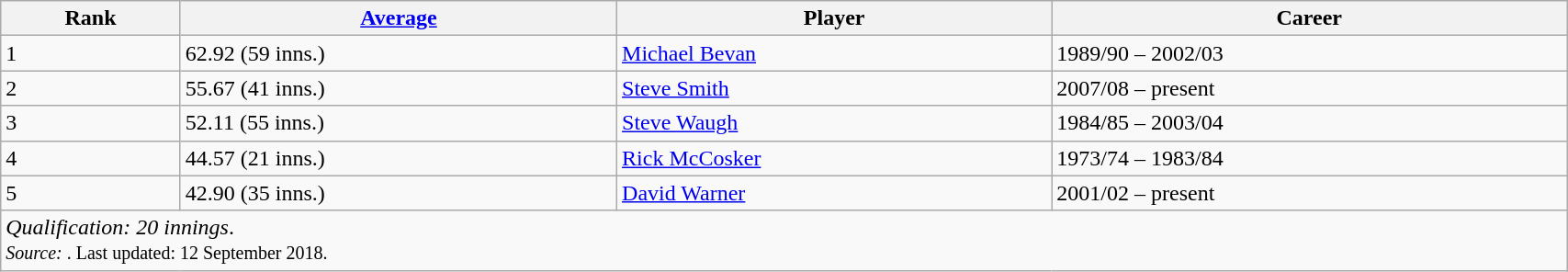<table class="wikitable" style="width:90%;">
<tr>
<th>Rank</th>
<th><a href='#'>Average</a></th>
<th>Player</th>
<th>Career</th>
</tr>
<tr>
<td>1</td>
<td>62.92 (59 inns.)</td>
<td><a href='#'>Michael Bevan</a></td>
<td>1989/90 – 2002/03</td>
</tr>
<tr>
<td>2</td>
<td>55.67 (41 inns.)</td>
<td><a href='#'>Steve Smith</a></td>
<td>2007/08 – present</td>
</tr>
<tr>
<td>3</td>
<td>52.11 (55 inns.)</td>
<td><a href='#'>Steve Waugh</a></td>
<td>1984/85 – 2003/04</td>
</tr>
<tr>
<td>4</td>
<td>44.57 (21 inns.)</td>
<td><a href='#'>Rick McCosker</a></td>
<td>1973/74 – 1983/84</td>
</tr>
<tr>
<td>5</td>
<td>42.90 (35 inns.)</td>
<td><a href='#'>David Warner</a></td>
<td>2001/02 – present</td>
</tr>
<tr>
<td colspan=4><em>Qualification: 20 innings</em>.<br><small><em>Source: </em>. Last updated: 12 September 2018.</small></td>
</tr>
</table>
